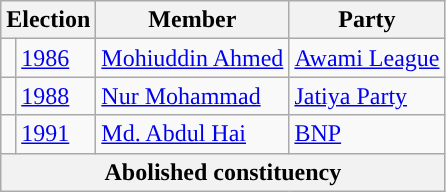<table class="wikitable">
<tr>
<th colspan="2">Election</th>
<th>Member</th>
<th>Party</th>
</tr>
<tr>
<td style="background-color:"></td>
<td><a href='#'>1986</a></td>
<td><a href='#'>Mohiuddin Ahmed</a></td>
<td><a href='#'>Awami League</a></td>
</tr>
<tr>
<td style="background-color:"></td>
<td><a href='#'>1988</a></td>
<td><a href='#'>Nur Mohammad</a></td>
<td><a href='#'>Jatiya Party</a></td>
</tr>
<tr>
<td style="background-color:"></td>
<td><a href='#'>1991</a></td>
<td><a href='#'>Md. Abdul Hai</a></td>
<td><a href='#'>BNP</a></td>
</tr>
<tr>
<th colspan="4">Abolished constituency</th>
</tr>
</table>
